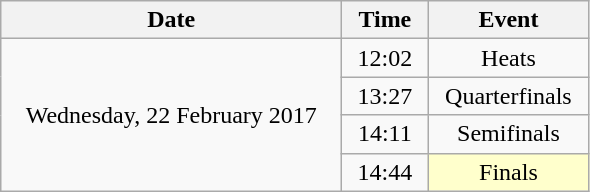<table class = "wikitable" style="text-align:center;">
<tr>
<th width=220>Date</th>
<th width=50>Time</th>
<th width=100>Event</th>
</tr>
<tr>
<td rowspan=4>Wednesday, 22 February 2017</td>
<td>12:02</td>
<td>Heats</td>
</tr>
<tr>
<td>13:27</td>
<td>Quarterfinals</td>
</tr>
<tr>
<td>14:11</td>
<td>Semifinals</td>
</tr>
<tr>
<td>14:44</td>
<td bgcolor=ffffcc>Finals</td>
</tr>
</table>
